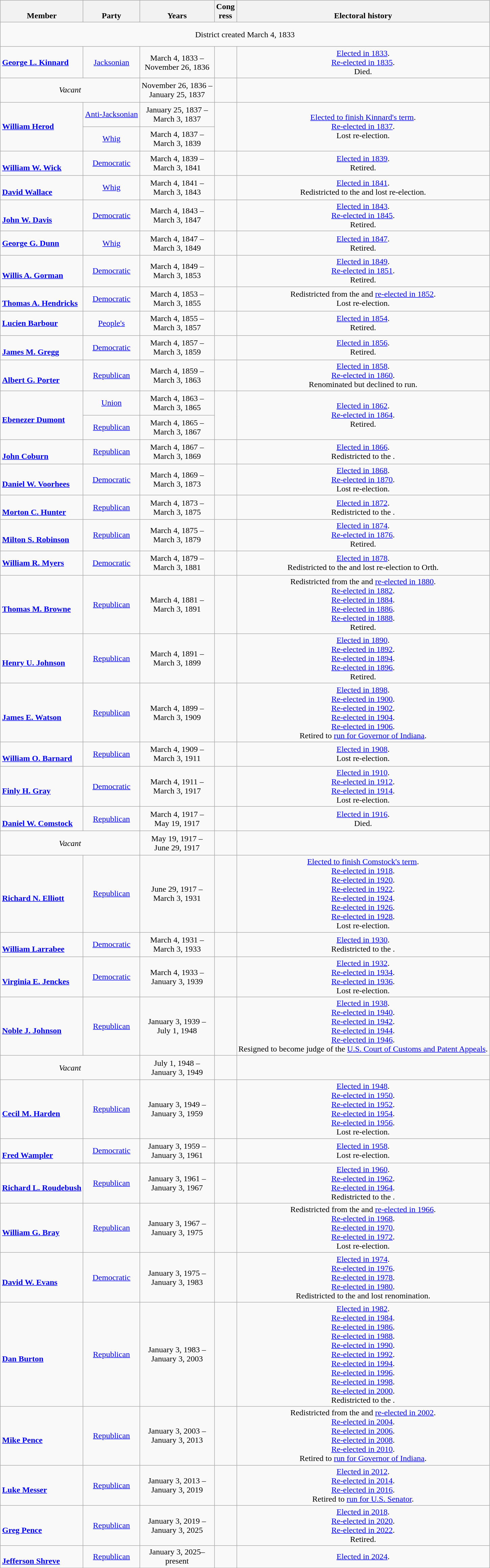<table class=wikitable style="text-align:center">
<tr valign=bottom>
<th>Member</th>
<th>Party</th>
<th>Years</th>
<th>Cong<br>ress</th>
<th>Electoral history</th>
</tr>
<tr style="height:3em">
<td colspan=5>District created March 4, 1833</td>
</tr>
<tr style="height:3em">
<td align=left><strong><a href='#'>George L. Kinnard</a></strong><br></td>
<td><a href='#'>Jacksonian</a></td>
<td nowrap>March 4, 1833 –<br>November 26, 1836</td>
<td></td>
<td><a href='#'>Elected in 1833</a>.<br><a href='#'>Re-elected in 1835</a>.<br>Died.</td>
</tr>
<tr style="height:3em">
<td colspan=2><em>Vacant</em></td>
<td nowrap>November 26, 1836 –<br>January 25, 1837</td>
<td></td>
<td></td>
</tr>
<tr style="height:3em">
<td align=left rowspan=2><strong><a href='#'>William Herod</a></strong><br></td>
<td><a href='#'>Anti-Jacksonian</a></td>
<td nowrap>January 25, 1837 –<br>March 3, 1837</td>
<td rowspan=2></td>
<td rowspan=2><a href='#'>Elected to finish Kinnard's term</a>.<br><a href='#'>Re-elected in 1837</a>.<br>Lost re-election.</td>
</tr>
<tr style="height:3em">
<td><a href='#'>Whig</a></td>
<td nowrap>March 4, 1837 –<br>March 3, 1839</td>
</tr>
<tr style="height:3em">
<td align=left><br><strong><a href='#'>William W. Wick</a></strong><br></td>
<td><a href='#'>Democratic</a></td>
<td nowrap>March 4, 1839 –<br>March 3, 1841</td>
<td></td>
<td><a href='#'>Elected in 1839</a>.<br>Retired.</td>
</tr>
<tr style="height:3em">
<td align=left><br><strong><a href='#'>David Wallace</a></strong><br></td>
<td><a href='#'>Whig</a></td>
<td nowrap>March 4, 1841 –<br>March 3, 1843</td>
<td></td>
<td><a href='#'>Elected in 1841</a>.<br>Redistricted to the  and lost re-election.</td>
</tr>
<tr style="height:3em">
<td align=left><br><strong><a href='#'>John W. Davis</a></strong><br></td>
<td><a href='#'>Democratic</a></td>
<td nowrap>March 4, 1843 –<br>March 3, 1847</td>
<td></td>
<td><a href='#'>Elected in 1843</a>.<br><a href='#'>Re-elected in 1845</a>.<br>Retired.</td>
</tr>
<tr style="height:3em">
<td align=left><strong><a href='#'>George G. Dunn</a></strong><br></td>
<td><a href='#'>Whig</a></td>
<td nowrap>March 4, 1847 –<br>March 3, 1849</td>
<td></td>
<td><a href='#'>Elected in 1847</a>.<br>Retired.</td>
</tr>
<tr style="height:3em">
<td align=left><br><strong><a href='#'>Willis A. Gorman</a></strong><br></td>
<td><a href='#'>Democratic</a></td>
<td nowrap>March 4, 1849 –<br>March 3, 1853</td>
<td></td>
<td><a href='#'>Elected in 1849</a>.<br><a href='#'>Re-elected in 1851</a>.<br>Retired.</td>
</tr>
<tr style="height:3em">
<td align=left><br><strong><a href='#'>Thomas A. Hendricks</a></strong><br></td>
<td><a href='#'>Democratic</a></td>
<td nowrap>March 4, 1853 –<br>March 3, 1855</td>
<td></td>
<td>Redistricted from the  and <a href='#'>re-elected in 1852</a>.<br>Lost re-election.</td>
</tr>
<tr style="height:3em">
<td align=left><strong><a href='#'>Lucien Barbour</a></strong><br></td>
<td><a href='#'>People's</a></td>
<td nowrap>March 4, 1855 –<br>March 3, 1857</td>
<td></td>
<td><a href='#'>Elected in 1854</a>.<br>Retired.</td>
</tr>
<tr style="height:3em">
<td align=left><br><strong><a href='#'>James M. Gregg</a></strong><br></td>
<td><a href='#'>Democratic</a></td>
<td nowrap>March 4, 1857 –<br>March 3, 1859</td>
<td></td>
<td><a href='#'>Elected in 1856</a>.<br>Retired.</td>
</tr>
<tr style="height:3em">
<td align=left><br><strong><a href='#'>Albert G. Porter</a></strong><br></td>
<td><a href='#'>Republican</a></td>
<td nowrap>March 4, 1859 –<br>March 3, 1863</td>
<td></td>
<td><a href='#'>Elected in 1858</a>.<br><a href='#'>Re-elected in 1860</a>.<br>Renominated but declined to run.</td>
</tr>
<tr style="height:3em">
<td align=left rowspan=2><br><strong><a href='#'>Ebenezer Dumont</a></strong><br></td>
<td><a href='#'>Union</a></td>
<td nowrap>March 4, 1863 –<br>March 3, 1865</td>
<td rowspan=2></td>
<td rowspan=2><a href='#'>Elected in 1862</a>.<br><a href='#'>Re-elected in 1864</a>.<br>Retired.</td>
</tr>
<tr style="height:3em">
<td><a href='#'>Republican</a></td>
<td nowrap>March 4, 1865 –<br>March 3, 1867</td>
</tr>
<tr style="height:3em">
<td align=left><br><strong><a href='#'>John Coburn</a></strong><br></td>
<td><a href='#'>Republican</a></td>
<td nowrap>March 4, 1867 –<br>March 3, 1869</td>
<td></td>
<td><a href='#'>Elected in 1866</a>.<br>Redistricted to the .</td>
</tr>
<tr style="height:3em">
<td align=left><br><strong><a href='#'>Daniel W. Voorhees</a></strong><br></td>
<td><a href='#'>Democratic</a></td>
<td nowrap>March 4, 1869 –<br>March 3, 1873</td>
<td></td>
<td><a href='#'>Elected in 1868</a>.<br><a href='#'>Re-elected in 1870</a>.<br>Lost re-election.</td>
</tr>
<tr style="height:3em">
<td align=left><br><strong><a href='#'>Morton C. Hunter</a></strong><br></td>
<td><a href='#'>Republican</a></td>
<td nowrap>March 4, 1873 –<br>March 3, 1875</td>
<td></td>
<td><a href='#'>Elected in 1872</a>.<br>Redistricted to the .</td>
</tr>
<tr style="height:3em">
<td align=left><br><strong><a href='#'>Milton S. Robinson</a></strong><br></td>
<td><a href='#'>Republican</a></td>
<td nowrap>March 4, 1875 –<br>March 3, 1879</td>
<td></td>
<td><a href='#'>Elected in 1874</a>.<br><a href='#'>Re-elected in 1876</a>.<br>Retired.</td>
</tr>
<tr style="height:3em">
<td align=left><strong><a href='#'>William R. Myers</a></strong><br></td>
<td><a href='#'>Democratic</a></td>
<td nowrap>March 4, 1879 –<br>March 3, 1881</td>
<td></td>
<td><a href='#'>Elected in 1878</a>.<br>Redistricted to the  and lost re-election to Orth.</td>
</tr>
<tr style="height:3em">
<td align=left><br><strong><a href='#'>Thomas M. Browne</a></strong><br></td>
<td><a href='#'>Republican</a></td>
<td nowrap>March 4, 1881 –<br>March 3, 1891</td>
<td></td>
<td>Redistricted from the  and <a href='#'>re-elected in 1880</a>.<br><a href='#'>Re-elected in 1882</a>.<br><a href='#'>Re-elected in 1884</a>.<br><a href='#'>Re-elected in 1886</a>.<br><a href='#'>Re-elected in 1888</a>.<br>Retired.</td>
</tr>
<tr style="height:3em">
<td align=left><br><strong><a href='#'>Henry U. Johnson</a></strong><br></td>
<td><a href='#'>Republican</a></td>
<td nowrap>March 4, 1891 –<br>March 3, 1899</td>
<td></td>
<td><a href='#'>Elected in 1890</a>.<br><a href='#'>Re-elected in 1892</a>.<br><a href='#'>Re-elected in 1894</a>.<br><a href='#'>Re-elected in 1896</a>.<br>Retired.</td>
</tr>
<tr style="height:3em">
<td align=left><br><strong><a href='#'>James E. Watson</a></strong><br></td>
<td><a href='#'>Republican</a></td>
<td nowrap>March 4, 1899 –<br>March 3, 1909</td>
<td></td>
<td><a href='#'>Elected in 1898</a>.<br><a href='#'>Re-elected in 1900</a>.<br><a href='#'>Re-elected in 1902</a>.<br><a href='#'>Re-elected in 1904</a>.<br><a href='#'>Re-elected in 1906</a>.<br>Retired to <a href='#'>run for Governor of Indiana</a>.</td>
</tr>
<tr style="height:3em">
<td align=left><br><strong><a href='#'>William O. Barnard</a></strong><br></td>
<td><a href='#'>Republican</a></td>
<td nowrap>March 4, 1909 –<br>March 3, 1911</td>
<td></td>
<td><a href='#'>Elected in 1908</a>.<br>Lost re-election.</td>
</tr>
<tr style="height:3em">
<td align=left><br><strong><a href='#'>Finly H. Gray</a></strong><br></td>
<td><a href='#'>Democratic</a></td>
<td nowrap>March 4, 1911 –<br>March 3, 1917</td>
<td></td>
<td><a href='#'>Elected in 1910</a>.<br><a href='#'>Re-elected in 1912</a>.<br><a href='#'>Re-elected in 1914</a>.<br>Lost re-election.</td>
</tr>
<tr style="height:3em">
<td align=left><br><strong><a href='#'>Daniel W. Comstock</a></strong><br></td>
<td><a href='#'>Republican</a></td>
<td nowrap>March 4, 1917 –<br>May 19, 1917</td>
<td></td>
<td><a href='#'>Elected in 1916</a>.<br>Died.</td>
</tr>
<tr style="height:3em">
<td colspan=2><em>Vacant</em></td>
<td nowrap>May 19, 1917 –<br>June 29, 1917</td>
<td></td>
<td></td>
</tr>
<tr style="height:3em">
<td align=left><br><strong><a href='#'>Richard N. Elliott</a></strong><br></td>
<td><a href='#'>Republican</a></td>
<td nowrap>June 29, 1917 –<br>March 3, 1931</td>
<td></td>
<td><a href='#'>Elected to finish Comstock's term</a>.<br><a href='#'>Re-elected in 1918</a>.<br><a href='#'>Re-elected in 1920</a>.<br><a href='#'>Re-elected in 1922</a>.<br><a href='#'>Re-elected in 1924</a>.<br><a href='#'>Re-elected in 1926</a>.<br><a href='#'>Re-elected in 1928</a>.<br>Lost re-election.</td>
</tr>
<tr style="height:3em">
<td align=left><br><strong><a href='#'>William Larrabee</a></strong><br></td>
<td><a href='#'>Democratic</a></td>
<td nowrap>March 4, 1931 –<br>March 3, 1933</td>
<td></td>
<td><a href='#'>Elected in 1930</a>.<br>Redistricted to the .</td>
</tr>
<tr style="height:3em">
<td align=left><br><strong><a href='#'>Virginia E. Jenckes</a></strong><br></td>
<td><a href='#'>Democratic</a></td>
<td nowrap>March 4, 1933 –<br>January 3, 1939</td>
<td></td>
<td><a href='#'>Elected in 1932</a>.<br><a href='#'>Re-elected in 1934</a>.<br><a href='#'>Re-elected in 1936</a>.<br>Lost re-election.</td>
</tr>
<tr style="height:3em">
<td align=left><br><strong><a href='#'>Noble J. Johnson</a></strong><br></td>
<td><a href='#'>Republican</a></td>
<td nowrap>January 3, 1939 –<br>July 1, 1948</td>
<td></td>
<td><a href='#'>Elected in 1938</a>.<br><a href='#'>Re-elected in 1940</a>.<br><a href='#'>Re-elected in 1942</a>.<br><a href='#'>Re-elected in 1944</a>.<br><a href='#'>Re-elected in 1946</a>.<br>Resigned to become judge of the <a href='#'>U.S. Court of Customs and Patent Appeals</a>.</td>
</tr>
<tr style="height:3em">
<td colspan=2><em>Vacant</em></td>
<td nowrap>July 1, 1948 –<br>January 3, 1949</td>
<td></td>
<td></td>
</tr>
<tr style="height:3em">
<td align=left><br><strong><a href='#'>Cecil M. Harden</a></strong><br></td>
<td><a href='#'>Republican</a></td>
<td nowrap>January 3, 1949 –<br>January 3, 1959</td>
<td></td>
<td><a href='#'>Elected in 1948</a>.<br><a href='#'>Re-elected in 1950</a>.<br><a href='#'>Re-elected in 1952</a>.<br><a href='#'>Re-elected in 1954</a>.<br><a href='#'>Re-elected in 1956</a>.<br>Lost re-election.</td>
</tr>
<tr style="height:3em">
<td align=left><br><strong><a href='#'>Fred Wampler</a></strong><br></td>
<td><a href='#'>Democratic</a></td>
<td nowrap>January 3, 1959 –<br>January 3, 1961</td>
<td></td>
<td><a href='#'>Elected in 1958</a>.<br>Lost re-election.</td>
</tr>
<tr style="height:3em">
<td align=left><br><strong><a href='#'>Richard L. Roudebush</a></strong><br></td>
<td><a href='#'>Republican</a></td>
<td nowrap>January 3, 1961 –<br>January 3, 1967</td>
<td></td>
<td><a href='#'>Elected in 1960</a>.<br><a href='#'>Re-elected in 1962</a>.<br><a href='#'>Re-elected in 1964</a>.<br>Redistricted to the .</td>
</tr>
<tr style="height:3em">
<td align=left><br><strong><a href='#'>William G. Bray</a></strong><br></td>
<td><a href='#'>Republican</a></td>
<td nowrap>January 3, 1967 –<br>January 3, 1975</td>
<td></td>
<td>Redistricted from the  and <a href='#'>re-elected in 1966</a>.<br><a href='#'>Re-elected in 1968</a>.<br><a href='#'>Re-elected in 1970</a>.<br><a href='#'>Re-elected in 1972</a>.<br>Lost re-election.</td>
</tr>
<tr style="height:3em">
<td align=left><br><strong><a href='#'>David W. Evans</a></strong><br></td>
<td><a href='#'>Democratic</a></td>
<td nowrap>January 3, 1975 –<br>January 3, 1983</td>
<td></td>
<td><a href='#'>Elected in 1974</a>.<br><a href='#'>Re-elected in 1976</a>.<br><a href='#'>Re-elected in 1978</a>.<br><a href='#'>Re-elected in 1980</a>.<br>Redistricted to the  and lost renomination.</td>
</tr>
<tr style="height:3em">
<td align=left><br><strong><a href='#'>Dan Burton</a></strong><br></td>
<td><a href='#'>Republican</a></td>
<td nowrap>January 3, 1983 –<br>January 3, 2003</td>
<td></td>
<td><a href='#'>Elected in 1982</a>.<br><a href='#'>Re-elected in 1984</a>.<br><a href='#'>Re-elected in 1986</a>.<br><a href='#'>Re-elected in 1988</a>.<br><a href='#'>Re-elected in 1990</a>.<br><a href='#'>Re-elected in 1992</a>.<br><a href='#'>Re-elected in 1994</a>.<br><a href='#'>Re-elected in 1996</a>.<br><a href='#'>Re-elected in 1998</a>.<br><a href='#'>Re-elected in 2000</a>.<br>Redistricted to the .</td>
</tr>
<tr style="height:3em">
<td align=left><br><strong><a href='#'>Mike Pence</a></strong><br></td>
<td><a href='#'>Republican</a></td>
<td nowrap>January 3, 2003 –<br>January 3, 2013</td>
<td></td>
<td>Redistricted from the  and <a href='#'>re-elected in 2002</a>.<br><a href='#'>Re-elected in 2004</a>.<br><a href='#'>Re-elected in 2006</a>.<br><a href='#'>Re-elected in 2008</a>.<br><a href='#'>Re-elected in 2010</a>.<br>Retired to <a href='#'>run for Governor of Indiana</a>.</td>
</tr>
<tr style="height:3em">
<td align=left><br><strong><a href='#'>Luke Messer</a></strong><br></td>
<td><a href='#'>Republican</a></td>
<td nowrap>January 3, 2013 –<br>January 3, 2019</td>
<td></td>
<td><a href='#'>Elected in 2012</a>.<br><a href='#'>Re-elected in 2014</a>.<br><a href='#'>Re-elected in 2016</a>.<br>Retired to <a href='#'>run for U.S. Senator</a>.</td>
</tr>
<tr style="height:3em">
<td align=left><br><strong><a href='#'>Greg Pence</a></strong><br></td>
<td><a href='#'>Republican</a></td>
<td nowrap>January 3, 2019 –<br>January 3, 2025</td>
<td></td>
<td><a href='#'>Elected in 2018</a>.<br><a href='#'>Re-elected in 2020</a>.<br><a href='#'>Re-elected in 2022</a>.<br>Retired.</td>
</tr>
<tr>
<td align=left> <br> <strong><a href='#'>Jefferson Shreve</a></strong><br></td>
<td><a href='#'>Republican</a></td>
<td>January 3, 2025–<br>present</td>
<td></td>
<td><a href='#'>Elected in 2024</a>.</td>
</tr>
</table>
